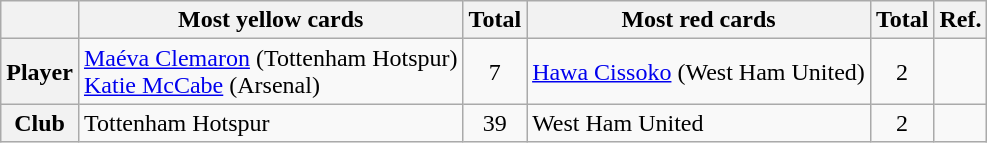<table class="wikitable" style="text-align:center">
<tr>
<th></th>
<th>Most yellow cards</th>
<th>Total</th>
<th>Most red cards</th>
<th>Total</th>
<th>Ref.</th>
</tr>
<tr>
<th>Player</th>
<td align="left"> <a href='#'>Maéva Clemaron</a> (Tottenham Hotspur)<br> <a href='#'>Katie McCabe</a> (Arsenal)</td>
<td>7</td>
<td align="left"> <a href='#'>Hawa Cissoko</a> (West Ham United)</td>
<td>2</td>
<td></td>
</tr>
<tr>
<th>Club</th>
<td align="left">Tottenham Hotspur</td>
<td>39</td>
<td align="left">West Ham United</td>
<td>2</td>
<td></td>
</tr>
</table>
